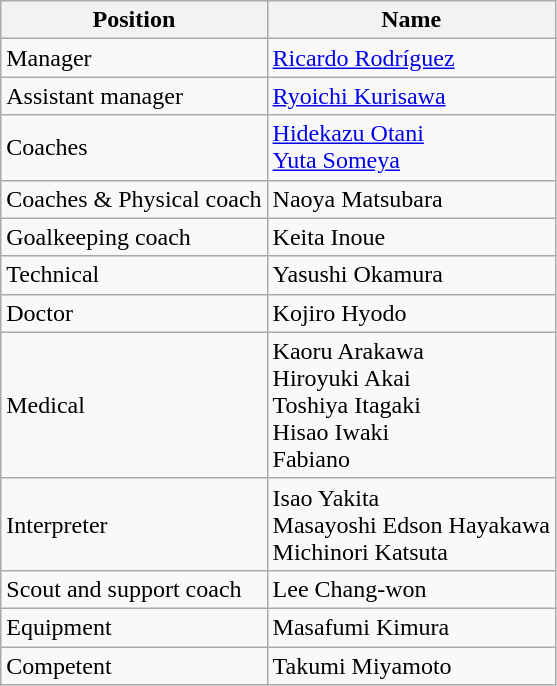<table class="wikitable">
<tr>
<th>Position</th>
<th>Name</th>
</tr>
<tr>
<td>Manager</td>
<td> <a href='#'>Ricardo Rodríguez</a></td>
</tr>
<tr>
<td>Assistant manager</td>
<td> <a href='#'>Ryoichi Kurisawa</a></td>
</tr>
<tr>
<td>Coaches</td>
<td> <a href='#'>Hidekazu Otani</a> <br>  <a href='#'>Yuta Someya</a></td>
</tr>
<tr>
<td>Coaches & Physical coach</td>
<td> Naoya Matsubara</td>
</tr>
<tr>
<td>Goalkeeping coach</td>
<td> Keita Inoue</td>
</tr>
<tr>
<td>Technical</td>
<td> Yasushi Okamura</td>
</tr>
<tr>
<td>Doctor</td>
<td> Kojiro Hyodo</td>
</tr>
<tr>
<td>Medical</td>
<td> Kaoru Arakawa <br>  Hiroyuki Akai <br>  Toshiya Itagaki <br>  Hisao Iwaki <br>  Fabiano</td>
</tr>
<tr>
<td>Interpreter</td>
<td> Isao Yakita <br>  Masayoshi Edson Hayakawa <br>  Michinori Katsuta</td>
</tr>
<tr>
<td>Scout and support coach</td>
<td> Lee Chang-won</td>
</tr>
<tr>
<td>Equipment</td>
<td> Masafumi Kimura</td>
</tr>
<tr>
<td>Competent</td>
<td> Takumi Miyamoto</td>
</tr>
</table>
